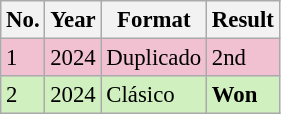<table class="wikitable" style="font-size:95%;">
<tr>
<th>No.</th>
<th>Year</th>
<th>Format</th>
<th>Result</th>
</tr>
<tr style="background:#F2C1D1;">
<td>1</td>
<td>2024</td>
<td>Duplicado</td>
<td>2nd</td>
</tr>
<tr style="background:#d0f0c0;">
<td>2</td>
<td>2024</td>
<td>Clásico</td>
<td><strong>Won</strong></td>
</tr>
</table>
